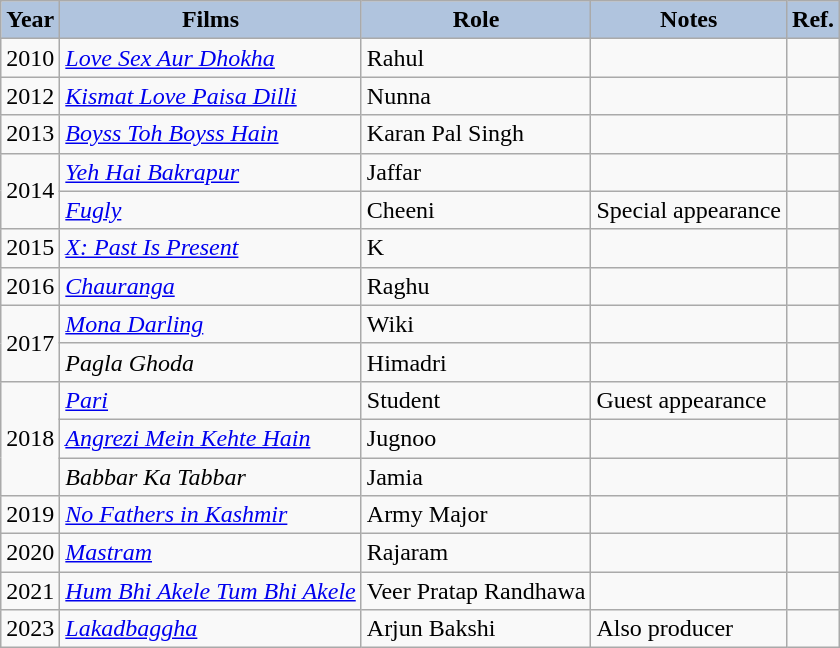<table class="wikitable sortable" background: #f9f9f9;>
<tr align="center">
<th style="background:#B0C4DE;">Year</th>
<th style="background:#B0C4DE;">Films</th>
<th style="background:#B0C4DE;">Role</th>
<th style="background:#B0C4DE;">Notes</th>
<th style="background:#B0C4DE;">Ref.</th>
</tr>
<tr>
<td>2010</td>
<td><em><a href='#'>Love Sex Aur Dhokha</a></em></td>
<td>Rahul</td>
<td></td>
<td></td>
</tr>
<tr>
<td>2012</td>
<td><em><a href='#'>Kismat Love Paisa Dilli</a></em></td>
<td>Nunna</td>
<td></td>
<td></td>
</tr>
<tr>
<td>2013</td>
<td><em><a href='#'>Boyss Toh Boyss Hain</a></em></td>
<td>Karan Pal Singh</td>
<td></td>
<td></td>
</tr>
<tr>
<td rowspan="2">2014</td>
<td><em><a href='#'>Yeh Hai Bakrapur</a></em></td>
<td>Jaffar</td>
<td></td>
<td></td>
</tr>
<tr>
<td><em><a href='#'>Fugly</a></em></td>
<td>Cheeni</td>
<td>Special appearance</td>
</tr>
<tr>
<td>2015</td>
<td><em><a href='#'>X: Past Is Present</a></em></td>
<td>K</td>
<td></td>
<td></td>
</tr>
<tr>
<td>2016</td>
<td><em><a href='#'>Chauranga</a></em></td>
<td>Raghu</td>
<td></td>
<td></td>
</tr>
<tr>
<td rowspan="2">2017</td>
<td><em><a href='#'>Mona Darling</a></em></td>
<td>Wiki</td>
<td></td>
<td></td>
</tr>
<tr>
<td><em>Pagla Ghoda</em></td>
<td>Himadri</td>
<td></td>
<td></td>
</tr>
<tr>
<td rowspan="3">2018</td>
<td><em><a href='#'>Pari</a></em></td>
<td>Student</td>
<td>Guest appearance</td>
<td></td>
</tr>
<tr>
<td><em><a href='#'>Angrezi Mein Kehte Hain</a></em></td>
<td>Jugnoo</td>
<td></td>
<td></td>
</tr>
<tr>
<td><em>Babbar Ka Tabbar</em></td>
<td>Jamia</td>
<td></td>
<td></td>
</tr>
<tr>
<td>2019</td>
<td><em><a href='#'>No Fathers in Kashmir</a></em></td>
<td>Army Major</td>
<td></td>
<td></td>
</tr>
<tr>
<td>2020</td>
<td><em><a href='#'>Mastram</a></em></td>
<td>Rajaram</td>
<td></td>
<td></td>
</tr>
<tr>
<td>2021</td>
<td><em><a href='#'>Hum Bhi Akele Tum Bhi Akele</a></em></td>
<td>Veer Pratap Randhawa</td>
<td></td>
<td></td>
</tr>
<tr>
<td>2023</td>
<td><em><a href='#'>Lakadbaggha</a></em></td>
<td>Arjun Bakshi</td>
<td>Also producer</td>
<td></td>
</tr>
</table>
